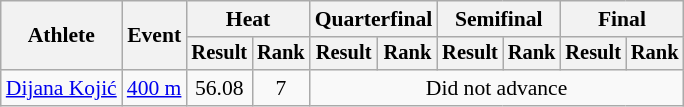<table class="wikitable" style="font-size:90%">
<tr>
<th rowspan="2">Athlete</th>
<th rowspan="2">Event</th>
<th colspan="2">Heat</th>
<th colspan="2">Quarterfinal</th>
<th colspan="2">Semifinal</th>
<th colspan="2">Final</th>
</tr>
<tr style="font-size:95%">
<th>Result</th>
<th>Rank</th>
<th>Result</th>
<th>Rank</th>
<th>Result</th>
<th>Rank</th>
<th>Result</th>
<th>Rank</th>
</tr>
<tr align=center>
<td align=left><a href='#'>Dijana Kojić</a></td>
<td align=left><a href='#'>400 m</a></td>
<td>56.08</td>
<td>7</td>
<td COLSPAN=6>Did not advance</td>
</tr>
</table>
